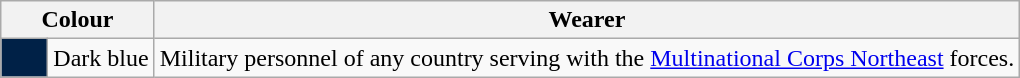<table class="wikitable">
<tr>
<th colspan="2">Colour</th>
<th>Wearer</th>
</tr>
<tr>
<td style="background: #002147;">      </td>
<td>Dark blue</td>
<td>Military personnel of any country serving with the <a href='#'>Multinational Corps Northeast</a> forces.</td>
</tr>
</table>
